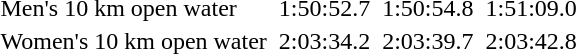<table>
<tr>
<td>Men's 10 km open water<br></td>
<td></td>
<td>1:50:52.7</td>
<td></td>
<td>1:50:54.8</td>
<td></td>
<td>1:51:09.0</td>
</tr>
<tr>
<td>Women's 10 km open water<br></td>
<td></td>
<td>2:03:34.2</td>
<td></td>
<td>2:03:39.7</td>
<td></td>
<td>2:03:42.8</td>
</tr>
</table>
